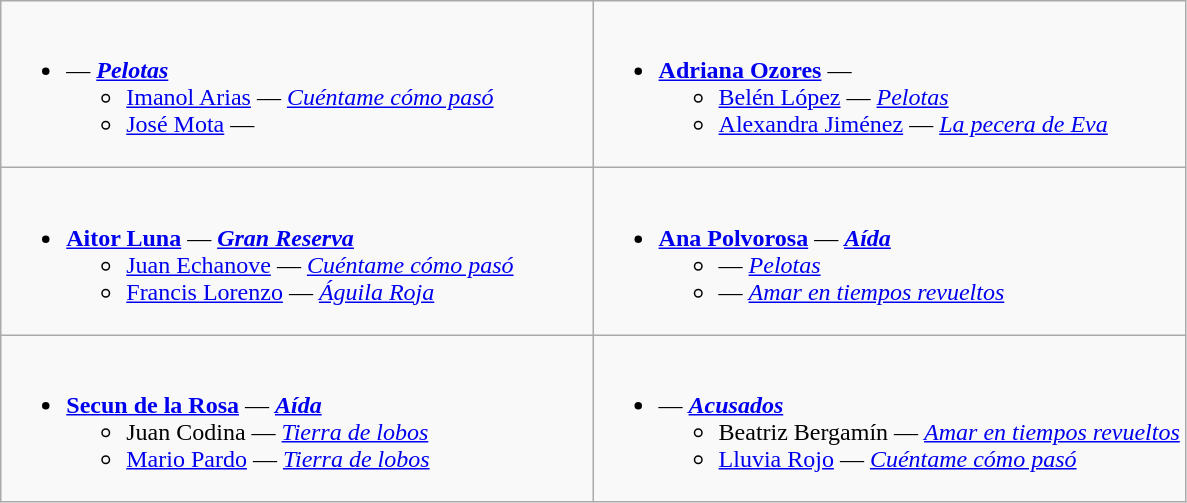<table class=wikitable>
<tr>
<td style="vertical-align:top;" width="50%"><br><ul><li><strong></strong> — <strong><em><a href='#'>Pelotas</a></em></strong><ul><li><a href='#'>Imanol Arias</a> — <em><a href='#'>Cuéntame cómo pasó</a></em></li><li><a href='#'>José Mota</a> — <em></em></li></ul></li></ul></td>
<td style="vertical-align:top;" width="50%"><br><ul><li><strong><a href='#'>Adriana Ozores</a></strong> — <strong><em></em></strong><ul><li><a href='#'>Belén López</a> — <em><a href='#'>Pelotas</a></em></li><li><a href='#'>Alexandra Jiménez</a> — <em><a href='#'>La pecera de Eva</a></em></li></ul></li></ul></td>
</tr>
<tr>
<td style="vertical-align:top;" width="50%"><br><ul><li><strong><a href='#'>Aitor Luna</a></strong> — <strong><em><a href='#'>Gran Reserva</a></em></strong><ul><li><a href='#'>Juan Echanove</a> — <em><a href='#'>Cuéntame cómo pasó</a></em></li><li><a href='#'>Francis Lorenzo</a> — <em><a href='#'>Águila Roja</a></em></li></ul></li></ul></td>
<td style="vertical-align:top;" width="50%"><br><ul><li><strong><a href='#'>Ana Polvorosa</a></strong> — <strong><em><a href='#'>Aída</a></em></strong><ul><li> — <em><a href='#'>Pelotas</a></em></li><li> — <em><a href='#'>Amar en tiempos revueltos</a></em></li></ul></li></ul></td>
</tr>
<tr>
<td style="vertical-align:top;" width="50%"><br><ul><li><strong><a href='#'>Secun de la Rosa</a></strong> — <strong><em><a href='#'>Aída</a></em></strong><ul><li>Juan Codina — <em><a href='#'>Tierra de lobos</a></em></li><li><a href='#'>Mario Pardo</a> — <em><a href='#'>Tierra de lobos</a></em></li></ul></li></ul></td>
<td style="vertical-align:top;" width="50%"><br><ul><li><strong></strong> — <strong><em><a href='#'>Acusados</a></em></strong><ul><li>Beatriz Bergamín — <em><a href='#'>Amar en tiempos revueltos</a></em></li><li><a href='#'>Lluvia Rojo</a> — <em><a href='#'>Cuéntame cómo pasó</a></em></li></ul></li></ul></td>
</tr>
</table>
